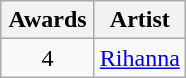<table class="wikitable" rowspan="2" style="text-align:center;">
<tr>
<th scope="col" style="width:55px;">Awards</th>
<th scope="col" style="text-align:center;">Artist</th>
</tr>
<tr>
<td>4</td>
<td><a href='#'>Rihanna</a></td>
</tr>
</table>
